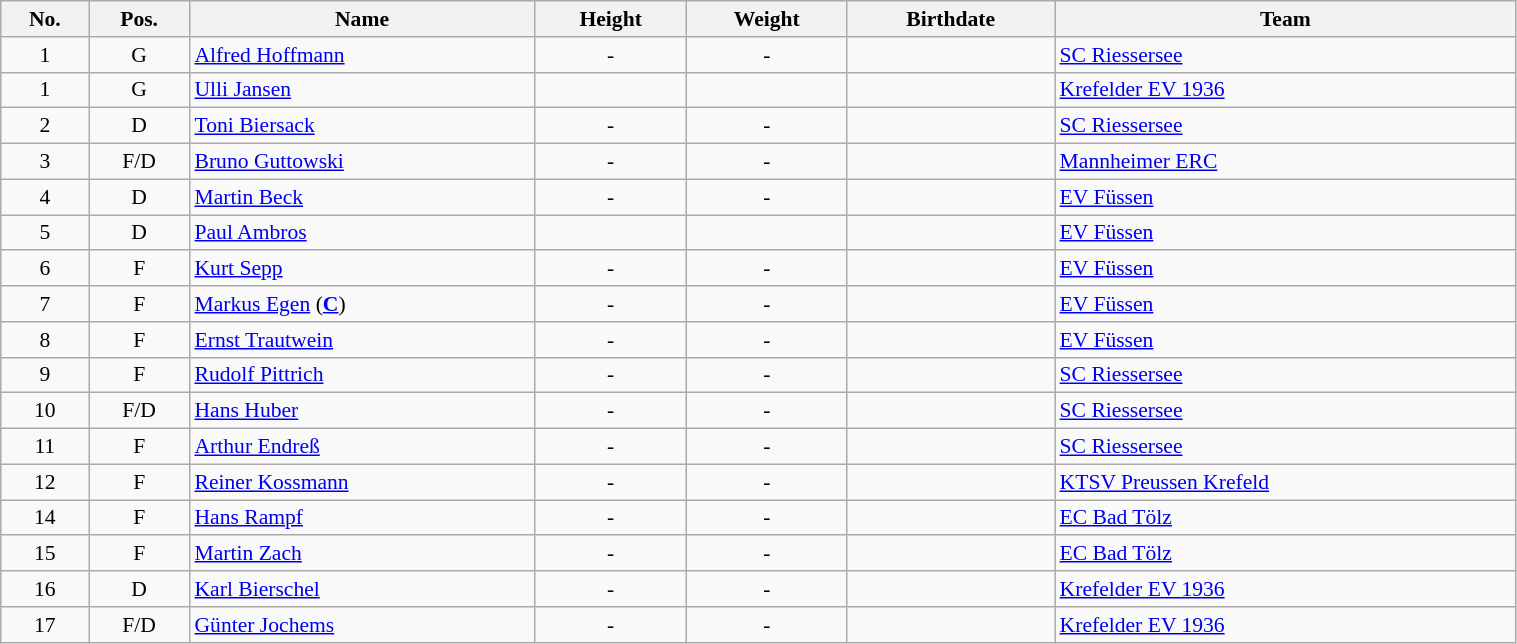<table class="wikitable sortable" width="80%" style="font-size: 90%; text-align: center;">
<tr>
<th>No.</th>
<th>Pos.</th>
<th>Name</th>
<th>Height</th>
<th>Weight</th>
<th>Birthdate</th>
<th>Team</th>
</tr>
<tr>
<td>1</td>
<td>G</td>
<td style="text-align:left;"><a href='#'>Alfred Hoffmann</a></td>
<td>-</td>
<td>-</td>
<td style="text-align:right;"></td>
<td style="text-align:left;"> <a href='#'>SC Riessersee</a></td>
</tr>
<tr>
<td>1</td>
<td>G</td>
<td style="text-align:left;"><a href='#'>Ulli Jansen</a></td>
<td></td>
<td></td>
<td style="text-align:right;"></td>
<td style="text-align:left;"> <a href='#'>Krefelder EV 1936</a></td>
</tr>
<tr>
<td>2</td>
<td>D</td>
<td style="text-align:left;"><a href='#'>Toni Biersack</a></td>
<td>-</td>
<td>-</td>
<td style="text-align:right;"></td>
<td style="text-align:left;"> <a href='#'>SC Riessersee</a></td>
</tr>
<tr>
<td>3</td>
<td>F/D</td>
<td style="text-align:left;"><a href='#'>Bruno Guttowski</a></td>
<td>-</td>
<td>-</td>
<td style="text-align:right;"></td>
<td style="text-align:left;"> <a href='#'>Mannheimer ERC</a></td>
</tr>
<tr>
<td>4</td>
<td>D</td>
<td style="text-align:left;"><a href='#'>Martin Beck</a></td>
<td>-</td>
<td>-</td>
<td style="text-align:right;"></td>
<td style="text-align:left;"> <a href='#'>EV Füssen</a></td>
</tr>
<tr>
<td>5</td>
<td>D</td>
<td style="text-align:left;"><a href='#'>Paul Ambros</a></td>
<td></td>
<td></td>
<td style="text-align:right;"></td>
<td style="text-align:left;"> <a href='#'>EV Füssen</a></td>
</tr>
<tr>
<td>6</td>
<td>F</td>
<td style="text-align:left;"><a href='#'>Kurt Sepp</a></td>
<td>-</td>
<td>-</td>
<td style="text-align:right;"></td>
<td style="text-align:left;"> <a href='#'>EV Füssen</a></td>
</tr>
<tr>
<td>7</td>
<td>F</td>
<td style="text-align:left;"><a href='#'>Markus Egen</a> (<strong><a href='#'>C</a></strong>)</td>
<td>-</td>
<td>-</td>
<td style="text-align:right;"></td>
<td style="text-align:left;"> <a href='#'>EV Füssen</a></td>
</tr>
<tr>
<td>8</td>
<td>F</td>
<td style="text-align:left;"><a href='#'>Ernst Trautwein</a></td>
<td>-</td>
<td>-</td>
<td style="text-align:right;"></td>
<td style="text-align:left;"> <a href='#'>EV Füssen</a></td>
</tr>
<tr>
<td>9</td>
<td>F</td>
<td style="text-align:left;"><a href='#'>Rudolf Pittrich</a></td>
<td>-</td>
<td>-</td>
<td style="text-align:right;"></td>
<td style="text-align:left;"> <a href='#'>SC Riessersee</a></td>
</tr>
<tr>
<td>10</td>
<td>F/D</td>
<td style="text-align:left;"><a href='#'>Hans Huber</a></td>
<td>-</td>
<td>-</td>
<td style="text-align:right;"></td>
<td style="text-align:left;"> <a href='#'>SC Riessersee</a></td>
</tr>
<tr>
<td>11</td>
<td>F</td>
<td style="text-align:left;"><a href='#'>Arthur Endreß</a></td>
<td>-</td>
<td>-</td>
<td style="text-align:right;"></td>
<td style="text-align:left;"> <a href='#'>SC Riessersee</a></td>
</tr>
<tr>
<td>12</td>
<td>F</td>
<td style="text-align:left;"><a href='#'>Reiner Kossmann</a></td>
<td>-</td>
<td>-</td>
<td style="text-align:right;"></td>
<td style="text-align:left;"> <a href='#'>KTSV Preussen Krefeld</a></td>
</tr>
<tr>
<td>14</td>
<td>F</td>
<td style="text-align:left;"><a href='#'>Hans Rampf</a></td>
<td>-</td>
<td>-</td>
<td style="text-align:right;"></td>
<td style="text-align:left;"> <a href='#'>EC Bad Tölz</a></td>
</tr>
<tr>
<td>15</td>
<td>F</td>
<td style="text-align:left;"><a href='#'>Martin Zach</a></td>
<td>-</td>
<td>-</td>
<td style="text-align:right;"></td>
<td style="text-align:left;"> <a href='#'>EC Bad Tölz</a></td>
</tr>
<tr>
<td>16</td>
<td>D</td>
<td style="text-align:left;"><a href='#'>Karl Bierschel</a></td>
<td>-</td>
<td>-</td>
<td style="text-align:right;"></td>
<td style="text-align:left;"> <a href='#'>Krefelder EV 1936</a></td>
</tr>
<tr>
<td>17</td>
<td>F/D</td>
<td style="text-align:left;"><a href='#'>Günter Jochems</a></td>
<td>-</td>
<td>-</td>
<td style="text-align:right;"></td>
<td style="text-align:left;"> <a href='#'>Krefelder EV 1936</a></td>
</tr>
</table>
